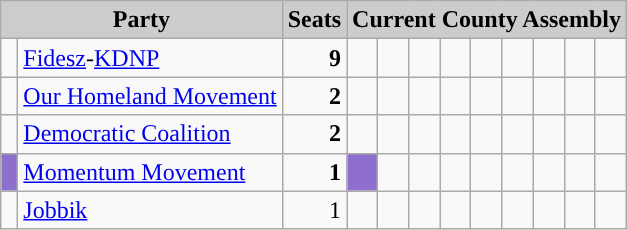<table class="wikitable">
<tr>
<th style="background:#ccc" colspan="2">Party</th>
<th style="background:#ccc">Seats</th>
<th style="background:#ccc" colspan="9">Current County Assembly</th>
</tr>
<tr>
<td style="background-color: "> </td>
<td><a href='#'>Fidesz</a>-<a href='#'>KDNP</a></td>
<td style="text-align: right"><strong>9</strong></td>
<td style="background-color: "> </td>
<td style="background-color: "> </td>
<td style="background-color: "> </td>
<td style="background-color: "> </td>
<td style="background-color: "> </td>
<td style="background-color: "> </td>
<td style="background-color: "> </td>
<td style="background-color: "> </td>
<td style="background-color: "> </td>
</tr>
<tr>
<td style="background-color: "> </td>
<td><a href='#'>Our Homeland Movement</a></td>
<td style="text-align: right"><strong>2</strong></td>
<td style="background-color: "> </td>
<td style="background-color: "> </td>
<td> </td>
<td> </td>
<td> </td>
<td> </td>
<td> </td>
<td> </td>
<td> </td>
</tr>
<tr>
<td style="background-color: "> </td>
<td><a href='#'>Democratic Coalition</a></td>
<td style="text-align: right"><strong>2</strong></td>
<td style="background-color: "> </td>
<td style="background-color: "> </td>
<td> </td>
<td> </td>
<td> </td>
<td> </td>
<td> </td>
<td> </td>
<td> </td>
</tr>
<tr>
<td style="background-color: #8E6FCE"> </td>
<td><a href='#'>Momentum Movement</a></td>
<td style="text-align: right"><strong>1</strong></td>
<td style="background-color: #8E6FCE"> </td>
<td> </td>
<td> </td>
<td> </td>
<td> </td>
<td> </td>
<td> </td>
<td> </td>
<td> </td>
</tr>
<tr>
<td style="background-color: "> </td>
<td><a href='#'>Jobbik</a></td>
<td style="text-align: right">1</td>
<td style="background-color: "> </td>
<td> </td>
<td> </td>
<td> </td>
<td> </td>
<td> </td>
<td> </td>
<td> </td>
<td> </td>
</tr>
</table>
